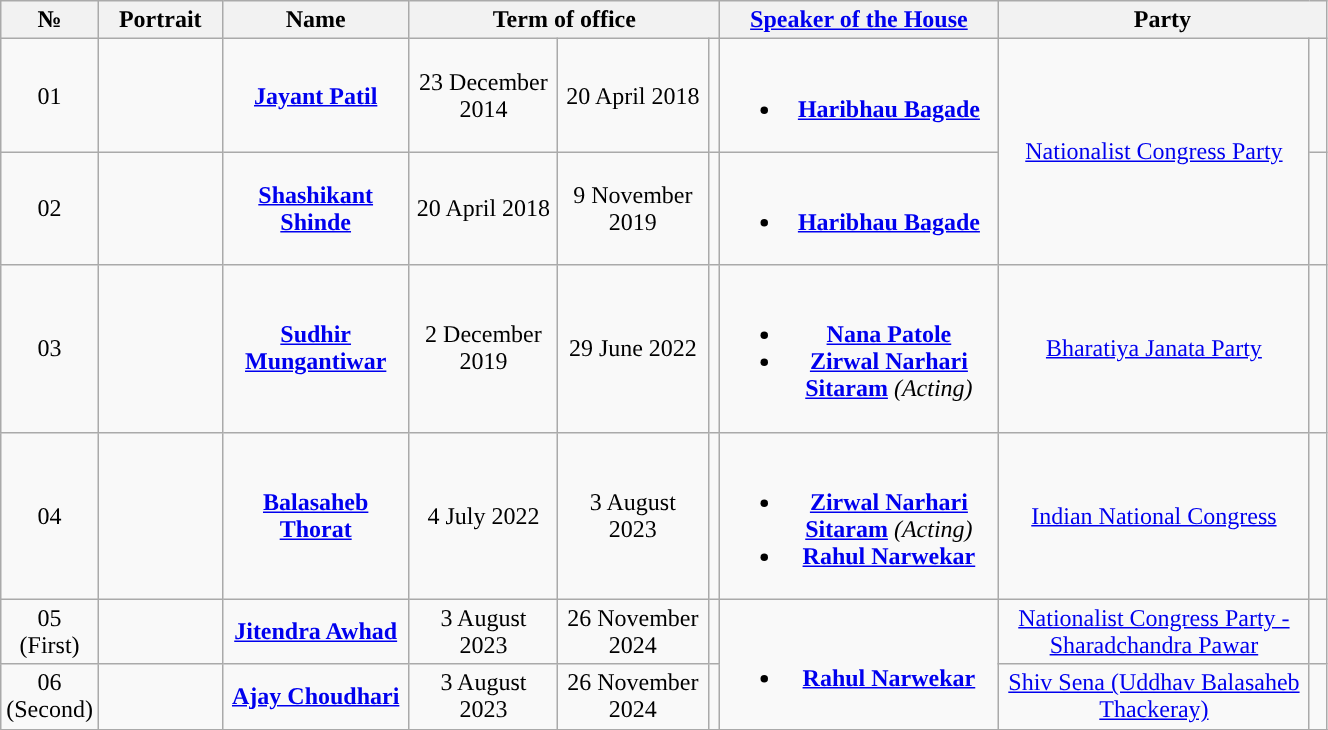<table class="wikitable sortable" style="width:70%;">
<tr align=center>
<th>№</th>
<th width="75">Portrait</th>
<th>Name</th>
<th colspan="3">Term of office</th>
<th><a href='#'>Speaker of the House</a></th>
<th colspan=2>Party</th>
</tr>
<tr align=center>
<td>01</td>
<td></td>
<td><strong><a href='#'>Jayant Patil</a></strong></td>
<td>23 December 2014</td>
<td>20 April 2018</td>
<td></td>
<td><br><ul><li><strong><a href='#'>Haribhau Bagade</a></strong></li></ul></td>
<td rowspan="2"><a href='#'>Nationalist Congress Party</a></td>
<td width="4px"></td>
</tr>
<tr align=center>
<td>02</td>
<td></td>
<td><strong><a href='#'>Shashikant Shinde</a></strong></td>
<td>20 April 2018</td>
<td>9 November 2019</td>
<td></td>
<td><br><ul><li><strong><a href='#'>Haribhau Bagade</a></strong></li></ul></td>
</tr>
<tr align=center>
<td>03</td>
<td></td>
<td><strong><a href='#'>Sudhir Mungantiwar</a></strong></td>
<td>2 December 2019</td>
<td>29 June 2022</td>
<td></td>
<td><br><ul><li><strong><a href='#'>Nana Patole</a></strong></li><li><strong><a href='#'>Zirwal Narhari Sitaram</a></strong>  <em>(Acting)</em></li></ul></td>
<td rowspan="1"><a href='#'>Bharatiya Janata Party</a></td>
<td width="4px"></td>
</tr>
<tr align=center>
<td>04</td>
<td></td>
<td><strong><a href='#'>Balasaheb Thorat</a></strong></td>
<td>4 July 2022</td>
<td>3 August 2023</td>
<td></td>
<td><br><ul><li><strong><a href='#'>Zirwal Narhari Sitaram</a></strong>  <em>(Acting)</em></li><li><strong><a href='#'>Rahul Narwekar</a></strong></li></ul></td>
<td rowspan="1"><a href='#'>Indian National Congress</a></td>
<td width="4px"></td>
</tr>
<tr align=center>
<td>05<br> (First)</td>
<td></td>
<td><strong><a href='#'>Jitendra Awhad</a></strong></td>
<td>3 August 2023</td>
<td>26 November 2024</td>
<td></td>
<td rowspan=2><br><ul><li><strong><a href='#'>Rahul Narwekar</a></strong></li></ul></td>
<td rowspan="1"><a href='#'>Nationalist Congress Party - Sharadchandra Pawar</a></td>
<td width="4px"></td>
</tr>
<tr align=center>
<td>06 <br>(Second)</td>
<td></td>
<td><strong><a href='#'>Ajay Choudhari</a></strong></td>
<td>3 August 2023</td>
<td>26 November 2024</td>
<td></td>
<td rowspan="1"><a href='#'>Shiv Sena (Uddhav Balasaheb Thackeray)</a></td>
<td width="4px"></td>
</tr>
<tr align=center>
</tr>
</table>
